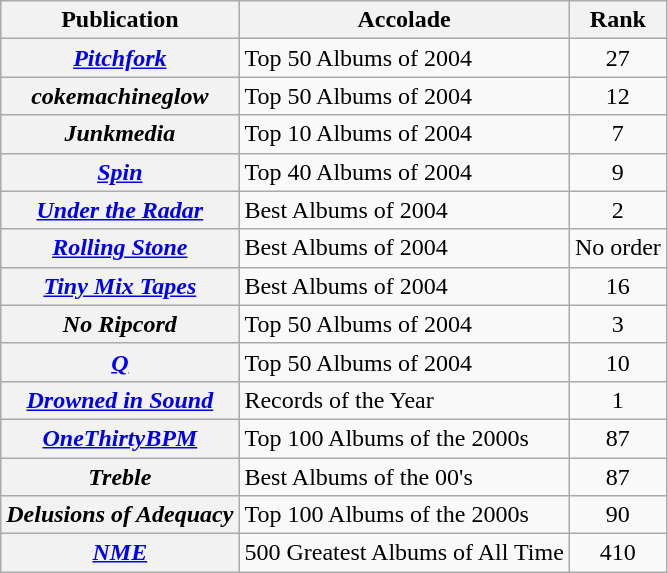<table class="wikitable plainrowheaders">
<tr>
<th scope="col">Publication</th>
<th scope="col">Accolade</th>
<th scope="col">Rank</th>
</tr>
<tr>
<th scope="row"><em><a href='#'>Pitchfork</a></em></th>
<td>Top 50 Albums of 2004</td>
<td align="center">27</td>
</tr>
<tr>
<th scope="row"><em>cokemachineglow</em></th>
<td>Top 50 Albums of 2004</td>
<td align="center">12</td>
</tr>
<tr>
<th scope="row"><em>Junkmedia</em></th>
<td>Top 10 Albums of 2004</td>
<td align="center">7</td>
</tr>
<tr>
<th scope="row"><em><a href='#'>Spin</a></em></th>
<td>Top 40 Albums of 2004</td>
<td align="center">9</td>
</tr>
<tr>
<th scope="row"><em><a href='#'>Under the Radar</a></em></th>
<td>Best Albums of 2004</td>
<td align="center">2</td>
</tr>
<tr>
<th scope="row"><em><a href='#'>Rolling Stone</a></em></th>
<td>Best Albums of 2004</td>
<td>No order</td>
</tr>
<tr>
<th scope="row"><em><a href='#'>Tiny Mix Tapes</a></em></th>
<td>Best Albums of 2004</td>
<td align="center">16</td>
</tr>
<tr>
<th scope="row"><em>No Ripcord</em></th>
<td>Top 50 Albums of 2004</td>
<td align="center">3</td>
</tr>
<tr>
<th scope="row"><em><a href='#'>Q</a></em></th>
<td>Top 50 Albums of 2004</td>
<td align="center">10</td>
</tr>
<tr>
<th scope="row"><em><a href='#'>Drowned in Sound</a></em></th>
<td>Records of the Year</td>
<td align="center">1</td>
</tr>
<tr>
<th scope="row"><em><a href='#'>OneThirtyBPM</a></em></th>
<td>Top 100 Albums of the 2000s</td>
<td align="center">87</td>
</tr>
<tr>
<th scope="row"><em>Treble</em></th>
<td>Best Albums of the 00's</td>
<td align="center">87</td>
</tr>
<tr>
<th scope="row"><em>Delusions of Adequacy</em></th>
<td>Top 100 Albums of the 2000s</td>
<td align="center">90</td>
</tr>
<tr>
<th scope="row"><em><a href='#'>NME</a></em></th>
<td>500 Greatest Albums of All Time</td>
<td align="center">410</td>
</tr>
</table>
